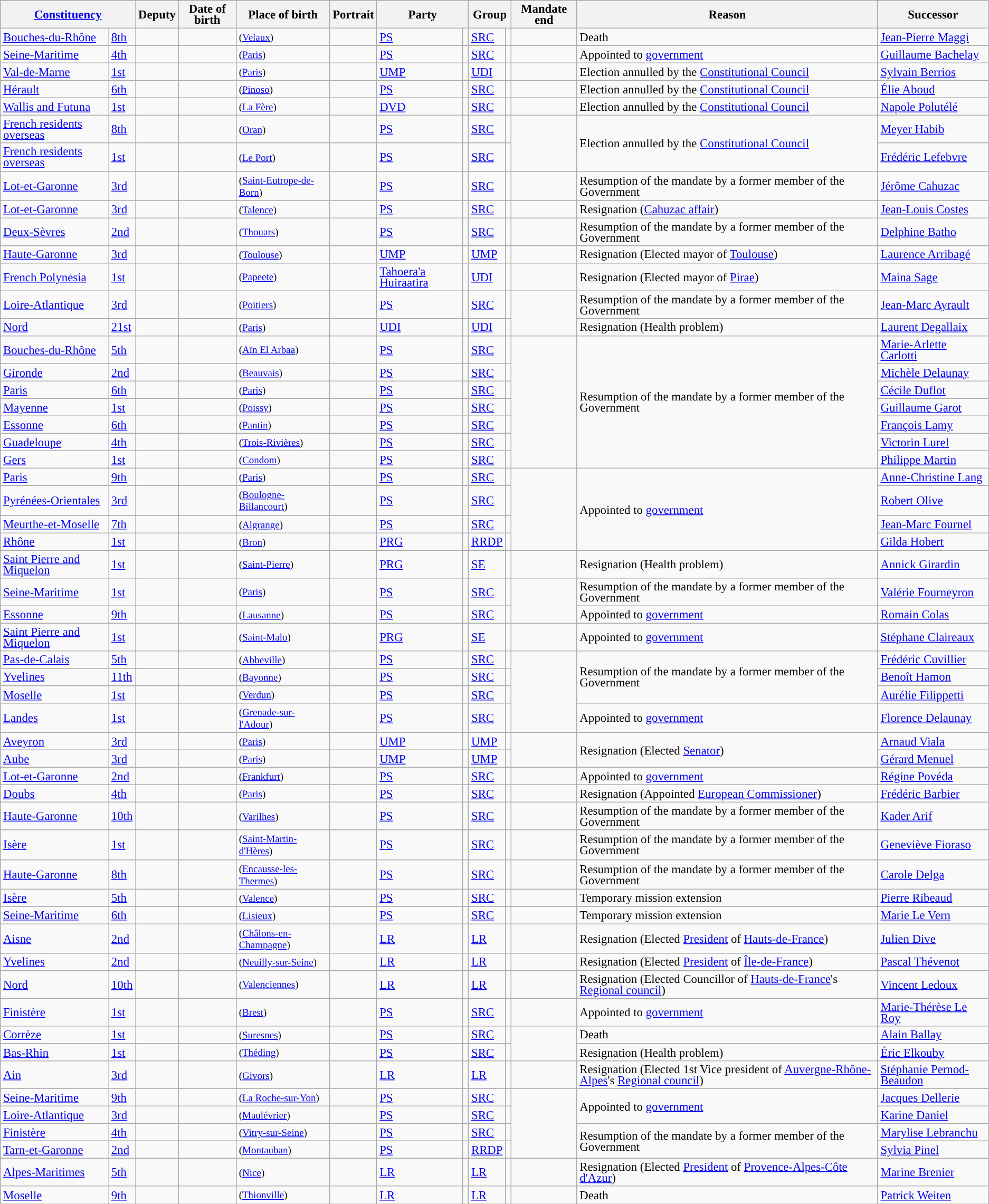<table class="wikitable sortable" style="font-size:95%;line-height:14px;">
<tr>
<th colspan="2"><a href='#'>Constituency</a></th>
<th>Deputy</th>
<th>Date of birth</th>
<th>Place of birth</th>
<th>Portrait</th>
<th colspan="2">Party</th>
<th colspan="2">Group</th>
<th>Mandate end</th>
<th>Reason</th>
<th>Successor</th>
</tr>
<tr>
<td><a href='#'>Bouches-du-Rhône</a></td>
<td><a href='#'>8th</a></td>
<td></td>
<td></td>
<td> <small>(<a href='#'>Velaux</a>)</small></td>
<td></td>
<td><a href='#'>PS</a></td>
<td style="background:"></td>
<td><a href='#'>SRC</a></td>
<td style="background:"></td>
<td></td>
<td>Death</td>
<td><a href='#'>Jean-Pierre Maggi</a></td>
</tr>
<tr>
<td><a href='#'>Seine-Maritime</a></td>
<td><a href='#'>4th</a></td>
<td></td>
<td></td>
<td> <small>(<a href='#'>Paris</a>)</small></td>
<td></td>
<td><a href='#'>PS</a></td>
<td style="background:"></td>
<td><a href='#'>SRC</a></td>
<td style="background:"></td>
<td></td>
<td>Appointed to <a href='#'>government</a></td>
<td><a href='#'>Guillaume Bachelay</a></td>
</tr>
<tr>
<td><a href='#'>Val-de-Marne</a></td>
<td><a href='#'>1st</a></td>
<td></td>
<td></td>
<td> <small>(<a href='#'>Paris</a>)</small></td>
<td></td>
<td><a href='#'>UMP</a></td>
<td style="background:"></td>
<td><a href='#'>UDI</a></td>
<td style="background:"></td>
<td></td>
<td>Election annulled by the <a href='#'>Constitutional Council</a></td>
<td><a href='#'>Sylvain Berrios</a></td>
</tr>
<tr>
<td><a href='#'>Hérault</a></td>
<td><a href='#'>6th</a></td>
<td></td>
<td></td>
<td> <small>(<a href='#'>Pinoso</a>)</small></td>
<td></td>
<td><a href='#'>PS</a></td>
<td style="background:"></td>
<td><a href='#'>SRC</a></td>
<td style="background:"></td>
<td></td>
<td>Election annulled by the <a href='#'>Constitutional Council</a></td>
<td><a href='#'>Élie Aboud</a></td>
</tr>
<tr>
<td><a href='#'>Wallis and Futuna</a></td>
<td><a href='#'>1st</a></td>
<td></td>
<td></td>
<td> <small>(<a href='#'>La Fère</a>)</small></td>
<td></td>
<td><a href='#'>DVD</a></td>
<td style="background:"></td>
<td><a href='#'>SRC</a> </td>
<td style="background:"></td>
<td></td>
<td>Election annulled by the <a href='#'>Constitutional Council</a></td>
<td><a href='#'>Napole Polutélé</a></td>
</tr>
<tr>
<td><a href='#'>French residents overseas</a></td>
<td><a href='#'>8th</a></td>
<td></td>
<td></td>
<td> <small>(<a href='#'>Oran</a>)</small></td>
<td></td>
<td><a href='#'>PS</a></td>
<td style="background:"></td>
<td><a href='#'>SRC</a></td>
<td style="background:"></td>
<td rowspan="2"></td>
<td rowspan="2">Election annulled by the <a href='#'>Constitutional Council</a></td>
<td><a href='#'>Meyer Habib</a></td>
</tr>
<tr>
<td><a href='#'>French residents overseas</a></td>
<td><a href='#'>1st</a></td>
<td></td>
<td></td>
<td> <small>(<a href='#'>Le Port</a>)</small></td>
<td></td>
<td><a href='#'>PS</a></td>
<td style="background:"></td>
<td><a href='#'>SRC</a></td>
<td style="background:"></td>
<td><a href='#'>Frédéric Lefebvre</a></td>
</tr>
<tr>
<td><a href='#'>Lot-et-Garonne</a></td>
<td><a href='#'>3rd</a></td>
<td></td>
<td></td>
<td> <small>(<a href='#'>Saint-Eutrope-de-Born</a>)</small></td>
<td></td>
<td><a href='#'>PS</a></td>
<td style="background:"></td>
<td><a href='#'>SRC</a></td>
<td style="background:"></td>
<td></td>
<td>Resumption of the mandate by a former member of the Government</td>
<td><a href='#'>Jérôme Cahuzac</a></td>
</tr>
<tr>
<td><a href='#'>Lot-et-Garonne</a></td>
<td><a href='#'>3rd</a></td>
<td></td>
<td></td>
<td> <small>(<a href='#'>Talence</a>)</small></td>
<td></td>
<td><a href='#'>PS</a></td>
<td style="background:"></td>
<td><a href='#'>SRC</a></td>
<td style="background:"></td>
<td></td>
<td>Resignation (<a href='#'>Cahuzac affair</a>)</td>
<td><a href='#'>Jean-Louis Costes</a></td>
</tr>
<tr>
<td><a href='#'>Deux-Sèvres</a></td>
<td><a href='#'>2nd</a></td>
<td></td>
<td></td>
<td> <small>(<a href='#'>Thouars</a>)</small></td>
<td></td>
<td><a href='#'>PS</a></td>
<td style="background:"></td>
<td><a href='#'>SRC</a></td>
<td style="background:"></td>
<td></td>
<td>Resumption of the mandate by a former member of the Government</td>
<td><a href='#'>Delphine Batho</a></td>
</tr>
<tr>
<td><a href='#'>Haute-Garonne</a></td>
<td><a href='#'>3rd</a></td>
<td></td>
<td></td>
<td> <small>(<a href='#'>Toulouse</a>)</small></td>
<td></td>
<td><a href='#'>UMP</a></td>
<td style="background:"></td>
<td><a href='#'>UMP</a></td>
<td style="background:"></td>
<td></td>
<td>Resignation (Elected mayor of <a href='#'>Toulouse</a>)</td>
<td><a href='#'>Laurence Arribagé</a></td>
</tr>
<tr>
<td><a href='#'>French Polynesia</a></td>
<td><a href='#'>1st</a></td>
<td></td>
<td></td>
<td> <small>(<a href='#'>Papeete</a>)</small></td>
<td></td>
<td><a href='#'>Tahoera'a Huiraatira</a></td>
<td style="background:"></td>
<td><a href='#'>UDI</a></td>
<td style="background:"></td>
<td></td>
<td>Resignation (Elected mayor of <a href='#'>Pirae</a>)</td>
<td><a href='#'>Maina Sage</a></td>
</tr>
<tr>
<td><a href='#'>Loire-Atlantique</a></td>
<td><a href='#'>3rd</a></td>
<td></td>
<td></td>
<td> <small>(<a href='#'>Poitiers</a>)</small></td>
<td></td>
<td><a href='#'>PS</a></td>
<td style="background:"></td>
<td><a href='#'>SRC</a></td>
<td style="background:"></td>
<td rowspan="2"></td>
<td>Resumption of the mandate by a former member of the Government</td>
<td><a href='#'>Jean-Marc Ayrault</a></td>
</tr>
<tr>
<td><a href='#'>Nord</a></td>
<td><a href='#'>21st</a></td>
<td></td>
<td></td>
<td> <small>(<a href='#'>Paris</a>)</small></td>
<td></td>
<td><a href='#'>UDI</a></td>
<td style="background:"></td>
<td><a href='#'>UDI</a></td>
<td style="background:"></td>
<td>Resignation (Health problem)</td>
<td><a href='#'>Laurent Degallaix</a></td>
</tr>
<tr>
<td><a href='#'>Bouches-du-Rhône</a></td>
<td><a href='#'>5th</a></td>
<td></td>
<td></td>
<td> <small>(<a href='#'>Aïn El Arbaa</a>)</small></td>
<td></td>
<td><a href='#'>PS</a></td>
<td style="background:"></td>
<td><a href='#'>SRC</a></td>
<td style="background:"></td>
<td rowspan="7"></td>
<td rowspan="7">Resumption of the mandate by a former member of the Government</td>
<td><a href='#'>Marie-Arlette Carlotti</a></td>
</tr>
<tr>
<td><a href='#'>Gironde</a></td>
<td><a href='#'>2nd</a></td>
<td></td>
<td></td>
<td> <small>(<a href='#'>Beauvais</a>)</small></td>
<td></td>
<td><a href='#'>PS</a></td>
<td style="background:"></td>
<td><a href='#'>SRC</a></td>
<td style="background:"></td>
<td><a href='#'>Michèle Delaunay</a></td>
</tr>
<tr>
<td><a href='#'>Paris</a></td>
<td><a href='#'>6th</a></td>
<td></td>
<td></td>
<td> <small>(<a href='#'>Paris</a>)</small></td>
<td></td>
<td><a href='#'>PS</a></td>
<td style="background:"></td>
<td><a href='#'>SRC</a></td>
<td style="background:"></td>
<td><a href='#'>Cécile Duflot</a></td>
</tr>
<tr>
<td><a href='#'>Mayenne</a></td>
<td><a href='#'>1st</a></td>
<td></td>
<td></td>
<td> <small>(<a href='#'>Poissy</a>)</small></td>
<td></td>
<td><a href='#'>PS</a></td>
<td style="background:"></td>
<td><a href='#'>SRC</a></td>
<td style="background:"></td>
<td><a href='#'>Guillaume Garot</a></td>
</tr>
<tr>
<td><a href='#'>Essonne</a></td>
<td><a href='#'>6th</a></td>
<td></td>
<td></td>
<td> <small>(<a href='#'>Pantin</a>)</small></td>
<td></td>
<td><a href='#'>PS</a></td>
<td style="background:"></td>
<td><a href='#'>SRC</a></td>
<td style="background:"></td>
<td><a href='#'>François Lamy</a></td>
</tr>
<tr>
<td><a href='#'>Guadeloupe</a></td>
<td><a href='#'>4th</a></td>
<td></td>
<td></td>
<td> <small>(<a href='#'>Trois-Rivières</a>)</small></td>
<td></td>
<td><a href='#'>PS</a></td>
<td style="background:"></td>
<td><a href='#'>SRC</a></td>
<td style="background:"></td>
<td><a href='#'>Victorin Lurel</a></td>
</tr>
<tr>
<td><a href='#'>Gers</a></td>
<td><a href='#'>1st</a></td>
<td></td>
<td></td>
<td> <small>(<a href='#'>Condom</a>)</small></td>
<td></td>
<td><a href='#'>PS</a></td>
<td style="background:"></td>
<td><a href='#'>SRC</a></td>
<td style="background:"></td>
<td><a href='#'>Philippe Martin</a></td>
</tr>
<tr>
<td><a href='#'>Paris</a></td>
<td><a href='#'>9th</a></td>
<td></td>
<td></td>
<td> <small>(<a href='#'>Paris</a>)</small></td>
<td></td>
<td><a href='#'>PS</a></td>
<td style="background:"></td>
<td><a href='#'>SRC</a></td>
<td style="background:"></td>
<td rowspan="4"></td>
<td rowspan="4">Appointed to <a href='#'>government</a></td>
<td><a href='#'>Anne-Christine Lang</a></td>
</tr>
<tr>
<td><a href='#'>Pyrénées-Orientales</a></td>
<td><a href='#'>3rd</a></td>
<td></td>
<td></td>
<td> <small>(<a href='#'>Boulogne-Billancourt</a>)</small></td>
<td></td>
<td><a href='#'>PS</a></td>
<td style="background:"></td>
<td><a href='#'>SRC</a></td>
<td style="background:"></td>
<td><a href='#'>Robert Olive</a></td>
</tr>
<tr>
<td><a href='#'>Meurthe-et-Moselle</a></td>
<td><a href='#'>7th</a></td>
<td></td>
<td></td>
<td> <small>(<a href='#'>Algrange</a>)</small></td>
<td></td>
<td><a href='#'>PS</a></td>
<td style="background:"></td>
<td><a href='#'>SRC</a></td>
<td style="background:"></td>
<td><a href='#'>Jean-Marc Fournel</a></td>
</tr>
<tr>
<td><a href='#'>Rhône</a></td>
<td><a href='#'>1st</a></td>
<td></td>
<td></td>
<td> <small>(<a href='#'>Bron</a>)</small></td>
<td></td>
<td><a href='#'>PRG</a></td>
<td style="background:"></td>
<td><a href='#'>RRDP</a></td>
<td style="background:"></td>
<td><a href='#'>Gilda Hobert</a></td>
</tr>
<tr>
<td><a href='#'>Saint Pierre and Miquelon</a></td>
<td><a href='#'>1st</a></td>
<td></td>
<td></td>
<td> <small>(<a href='#'>Saint-Pierre</a>)</small></td>
<td></td>
<td><a href='#'>PRG</a></td>
<td style="background:"></td>
<td><a href='#'>SE</a></td>
<td style="background:"></td>
<td></td>
<td>Resignation (Health problem)</td>
<td><a href='#'>Annick Girardin</a></td>
</tr>
<tr>
<td><a href='#'>Seine-Maritime</a></td>
<td><a href='#'>1st</a></td>
<td></td>
<td></td>
<td> <small>(<a href='#'>Paris</a>)</small></td>
<td></td>
<td><a href='#'>PS</a></td>
<td style="background:"></td>
<td><a href='#'>SRC</a></td>
<td style="background:"></td>
<td rowspan="2"></td>
<td>Resumption of the mandate by a former member of the Government</td>
<td><a href='#'>Valérie Fourneyron</a></td>
</tr>
<tr>
<td><a href='#'>Essonne</a></td>
<td><a href='#'>9th</a></td>
<td></td>
<td></td>
<td> <small>(<a href='#'>Lausanne</a>)</small></td>
<td></td>
<td><a href='#'>PS</a></td>
<td style="background:"></td>
<td><a href='#'>SRC</a></td>
<td style="background:"></td>
<td>Appointed to <a href='#'>government</a></td>
<td><a href='#'>Romain Colas</a></td>
</tr>
<tr>
<td><a href='#'>Saint Pierre and Miquelon</a></td>
<td><a href='#'>1st</a></td>
<td></td>
<td></td>
<td> <small>(<a href='#'>Saint-Malo</a>)</small></td>
<td></td>
<td><a href='#'>PRG</a></td>
<td style="background:"></td>
<td><a href='#'>SE</a></td>
<td style="background:"></td>
<td></td>
<td>Appointed to <a href='#'>government</a></td>
<td><a href='#'>Stéphane Claireaux</a></td>
</tr>
<tr>
<td><a href='#'>Pas-de-Calais</a></td>
<td><a href='#'>5th</a></td>
<td></td>
<td></td>
<td> <small>(<a href='#'>Abbeville</a>)</small></td>
<td></td>
<td><a href='#'>PS</a></td>
<td style="background:"></td>
<td><a href='#'>SRC</a></td>
<td style="background:"></td>
<td rowspan="4"></td>
<td rowspan="3">Resumption of the mandate by a former member of the Government</td>
<td><a href='#'>Frédéric Cuvillier</a></td>
</tr>
<tr>
<td><a href='#'>Yvelines</a></td>
<td><a href='#'>11th</a></td>
<td></td>
<td></td>
<td> <small>(<a href='#'>Bayonne</a>)</small></td>
<td></td>
<td><a href='#'>PS</a></td>
<td style="background:"></td>
<td><a href='#'>SRC</a></td>
<td style="background:"></td>
<td><a href='#'>Benoît Hamon</a></td>
</tr>
<tr>
<td><a href='#'>Moselle</a></td>
<td><a href='#'>1st</a></td>
<td></td>
<td></td>
<td> <small>(<a href='#'>Verdun</a>)</small></td>
<td></td>
<td><a href='#'>PS</a></td>
<td style="background:"></td>
<td><a href='#'>SRC</a></td>
<td style="background:"></td>
<td><a href='#'>Aurélie Filippetti</a></td>
</tr>
<tr>
<td><a href='#'>Landes</a></td>
<td><a href='#'>1st</a></td>
<td></td>
<td></td>
<td> <small>(<a href='#'>Grenade-sur-l'Adour</a>)</small></td>
<td></td>
<td><a href='#'>PS</a></td>
<td style="background:"></td>
<td><a href='#'>SRC</a></td>
<td style="background:"></td>
<td>Appointed to <a href='#'>government</a></td>
<td><a href='#'>Florence Delaunay</a></td>
</tr>
<tr>
<td><a href='#'>Aveyron</a></td>
<td><a href='#'>3rd</a></td>
<td></td>
<td></td>
<td> <small>(<a href='#'>Paris</a>)</small></td>
<td></td>
<td><a href='#'>UMP</a></td>
<td style="background:"></td>
<td><a href='#'>UMP</a></td>
<td style="background:"></td>
<td rowspan="2"></td>
<td rowspan="2">Resignation (Elected <a href='#'>Senator</a>)</td>
<td><a href='#'>Arnaud Viala</a></td>
</tr>
<tr>
<td><a href='#'>Aube</a></td>
<td><a href='#'>3rd</a></td>
<td></td>
<td></td>
<td> <small>(<a href='#'>Paris</a>)</small></td>
<td></td>
<td><a href='#'>UMP</a></td>
<td style="background:"></td>
<td><a href='#'>UMP</a></td>
<td style="background:"></td>
<td><a href='#'>Gérard Menuel</a></td>
</tr>
<tr>
<td><a href='#'>Lot-et-Garonne</a></td>
<td><a href='#'>2nd</a></td>
<td></td>
<td></td>
<td> <small>(<a href='#'>Frankfurt</a>)</small></td>
<td></td>
<td><a href='#'>PS</a></td>
<td style="background:"></td>
<td><a href='#'>SRC</a></td>
<td style="background:"></td>
<td></td>
<td>Appointed to <a href='#'>government</a></td>
<td><a href='#'>Régine Povéda</a></td>
</tr>
<tr>
<td><a href='#'>Doubs</a></td>
<td><a href='#'>4th</a></td>
<td></td>
<td></td>
<td> <small>(<a href='#'>Paris</a>)</small></td>
<td></td>
<td><a href='#'>PS</a></td>
<td style="background:"></td>
<td><a href='#'>SRC</a></td>
<td style="background:"></td>
<td></td>
<td>Resignation (Appointed <a href='#'>European Commissioner</a>)</td>
<td><a href='#'>Frédéric Barbier</a></td>
</tr>
<tr>
<td><a href='#'>Haute-Garonne</a></td>
<td><a href='#'>10th</a></td>
<td></td>
<td></td>
<td> <small>(<a href='#'>Varilhes</a>)</small></td>
<td></td>
<td><a href='#'>PS</a></td>
<td style="background:"></td>
<td><a href='#'>SRC</a></td>
<td style="background:"></td>
<td></td>
<td>Resumption of the mandate by a former member of the Government</td>
<td><a href='#'>Kader Arif</a></td>
</tr>
<tr>
<td><a href='#'>Isère</a></td>
<td><a href='#'>1st</a></td>
<td></td>
<td></td>
<td> <small>(<a href='#'>Saint-Martin-d'Hères</a>)</small></td>
<td></td>
<td><a href='#'>PS</a></td>
<td style="background:"></td>
<td><a href='#'>SRC</a></td>
<td style="background:"></td>
<td></td>
<td>Resumption of the mandate by a former member of the Government</td>
<td><a href='#'>Geneviève Fioraso</a></td>
</tr>
<tr>
<td><a href='#'>Haute-Garonne</a></td>
<td><a href='#'>8th</a></td>
<td></td>
<td></td>
<td> <small>(<a href='#'>Encausse-les-Thermes</a>)</small></td>
<td></td>
<td><a href='#'>PS</a></td>
<td style="background:"></td>
<td><a href='#'>SRC</a></td>
<td style="background:"></td>
<td></td>
<td>Resumption of the mandate by a former member of the Government</td>
<td><a href='#'>Carole Delga</a></td>
</tr>
<tr>
<td><a href='#'>Isère</a></td>
<td><a href='#'>5th</a></td>
<td></td>
<td></td>
<td> <small>(<a href='#'>Valence</a>)</small></td>
<td></td>
<td><a href='#'>PS</a></td>
<td style="background:"></td>
<td><a href='#'>SRC</a></td>
<td style="background:"></td>
<td></td>
<td>Temporary mission extension</td>
<td><a href='#'>Pierre Ribeaud</a></td>
</tr>
<tr>
<td><a href='#'>Seine-Maritime</a></td>
<td><a href='#'>6th</a></td>
<td></td>
<td></td>
<td> <small>(<a href='#'>Lisieux</a>)</small></td>
<td></td>
<td><a href='#'>PS</a></td>
<td style="background:"></td>
<td><a href='#'>SRC</a></td>
<td style="background:"></td>
<td></td>
<td>Temporary mission extension</td>
<td><a href='#'>Marie Le Vern</a></td>
</tr>
<tr>
<td><a href='#'>Aisne</a></td>
<td><a href='#'>2nd</a></td>
<td></td>
<td></td>
<td> <small>(<a href='#'>Châlons-en-Champagne</a>)</small></td>
<td></td>
<td><a href='#'>LR</a></td>
<td style="background:"></td>
<td><a href='#'>LR</a></td>
<td style="background:"></td>
<td></td>
<td>Resignation (Elected <a href='#'>President</a> of <a href='#'>Hauts-de-France</a>)</td>
<td><a href='#'>Julien Dive</a></td>
</tr>
<tr>
<td><a href='#'>Yvelines</a></td>
<td><a href='#'>2nd</a></td>
<td></td>
<td></td>
<td> <small>(<a href='#'>Neuilly-sur-Seine</a>)</small></td>
<td></td>
<td><a href='#'>LR</a></td>
<td style="background:"></td>
<td><a href='#'>LR</a></td>
<td style="background:"></td>
<td></td>
<td>Resignation (Elected <a href='#'>President</a> of <a href='#'>Île-de-France</a>)</td>
<td><a href='#'>Pascal Thévenot</a></td>
</tr>
<tr>
<td><a href='#'>Nord</a></td>
<td><a href='#'>10th</a></td>
<td></td>
<td></td>
<td> <small>(<a href='#'>Valenciennes</a>)</small></td>
<td></td>
<td><a href='#'>LR</a></td>
<td style="background:"></td>
<td><a href='#'>LR</a></td>
<td style="background:"></td>
<td></td>
<td>Resignation (Elected Councillor of <a href='#'>Hauts-de-France</a>'s <a href='#'>Regional council</a>)</td>
<td><a href='#'>Vincent Ledoux</a></td>
</tr>
<tr>
<td><a href='#'>Finistère</a></td>
<td><a href='#'>1st</a></td>
<td></td>
<td></td>
<td> <small>(<a href='#'>Brest</a>)</small></td>
<td></td>
<td><a href='#'>PS</a></td>
<td style="background:"></td>
<td><a href='#'>SRC</a></td>
<td style="background:"></td>
<td></td>
<td>Appointed to <a href='#'>government</a></td>
<td><a href='#'>Marie-Thérèse Le Roy</a></td>
</tr>
<tr>
<td><a href='#'>Corrèze</a></td>
<td><a href='#'>1st</a></td>
<td></td>
<td></td>
<td> <small>(<a href='#'>Suresnes</a>)</small></td>
<td></td>
<td><a href='#'>PS</a></td>
<td style="background:"></td>
<td><a href='#'>SRC</a></td>
<td style="background:"></td>
<td rowspan="2"></td>
<td>Death</td>
<td><a href='#'>Alain Ballay</a></td>
</tr>
<tr>
<td><a href='#'>Bas-Rhin</a></td>
<td><a href='#'>1st</a></td>
<td></td>
<td></td>
<td> <small>(<a href='#'>Théding</a>)</small></td>
<td></td>
<td><a href='#'>PS</a></td>
<td style="background:"></td>
<td><a href='#'>SRC</a></td>
<td style="background:"></td>
<td>Resignation (Health problem)</td>
<td><a href='#'>Éric Elkouby</a></td>
</tr>
<tr>
<td><a href='#'>Ain</a></td>
<td><a href='#'>3rd</a></td>
<td></td>
<td></td>
<td> <small>(<a href='#'>Givors</a>)</small></td>
<td></td>
<td><a href='#'>LR</a></td>
<td style="background:"></td>
<td><a href='#'>LR</a></td>
<td style="background:"></td>
<td></td>
<td>Resignation (Elected 1st Vice president of <a href='#'>Auvergne-Rhône-Alpes</a>'s <a href='#'>Regional council</a>)</td>
<td><a href='#'>Stéphanie Pernod-Beaudon</a></td>
</tr>
<tr>
<td><a href='#'>Seine-Maritime</a></td>
<td><a href='#'>9th</a></td>
<td></td>
<td></td>
<td> <small>(<a href='#'>La Roche-sur-Yon</a>)</small></td>
<td></td>
<td><a href='#'>PS</a></td>
<td style="background:"></td>
<td><a href='#'>SRC</a></td>
<td style="background:"></td>
<td rowspan="4"></td>
<td rowspan="2">Appointed to <a href='#'>government</a></td>
<td><a href='#'>Jacques Dellerie</a></td>
</tr>
<tr>
<td><a href='#'>Loire-Atlantique</a></td>
<td><a href='#'>3rd</a></td>
<td></td>
<td></td>
<td> <small>(<a href='#'>Maulévrier</a>)</small></td>
<td></td>
<td><a href='#'>PS</a></td>
<td style="background:"></td>
<td><a href='#'>SRC</a></td>
<td style="background:"></td>
<td><a href='#'>Karine Daniel</a></td>
</tr>
<tr>
<td><a href='#'>Finistère</a></td>
<td><a href='#'>4th</a></td>
<td></td>
<td></td>
<td> <small>(<a href='#'>Vitry-sur-Seine</a>)</small></td>
<td></td>
<td><a href='#'>PS</a></td>
<td style="background:"></td>
<td><a href='#'>SRC</a></td>
<td style="background:"></td>
<td rowspan="2">Resumption of the mandate by a former member of the Government</td>
<td><a href='#'>Marylise Lebranchu</a></td>
</tr>
<tr>
<td><a href='#'>Tarn-et-Garonne</a></td>
<td><a href='#'>2nd</a></td>
<td></td>
<td></td>
<td> <small>(<a href='#'>Montauban</a>)</small></td>
<td></td>
<td><a href='#'>PS</a></td>
<td style="background:"></td>
<td><a href='#'>RRDP</a></td>
<td style="background:"></td>
<td><a href='#'>Sylvia Pinel</a></td>
</tr>
<tr>
<td><a href='#'>Alpes-Maritimes</a></td>
<td><a href='#'>5th</a></td>
<td></td>
<td></td>
<td> <small>(<a href='#'>Nice</a>)</small></td>
<td></td>
<td><a href='#'>LR</a></td>
<td style="background:"></td>
<td><a href='#'>LR</a></td>
<td style="background:"></td>
<td></td>
<td>Resignation (Elected <a href='#'>President</a> of <a href='#'>Provence-Alpes-Côte d'Azur</a>)</td>
<td><a href='#'>Marine Brenier</a></td>
</tr>
<tr>
<td><a href='#'>Moselle</a></td>
<td><a href='#'>9th</a></td>
<td></td>
<td></td>
<td> <small>(<a href='#'>Thionville</a>)</small></td>
<td></td>
<td><a href='#'>LR</a></td>
<td style="background:"></td>
<td><a href='#'>LR</a></td>
<td style="background:"></td>
<td></td>
<td>Death</td>
<td><a href='#'>Patrick Weiten</a></td>
</tr>
</table>
